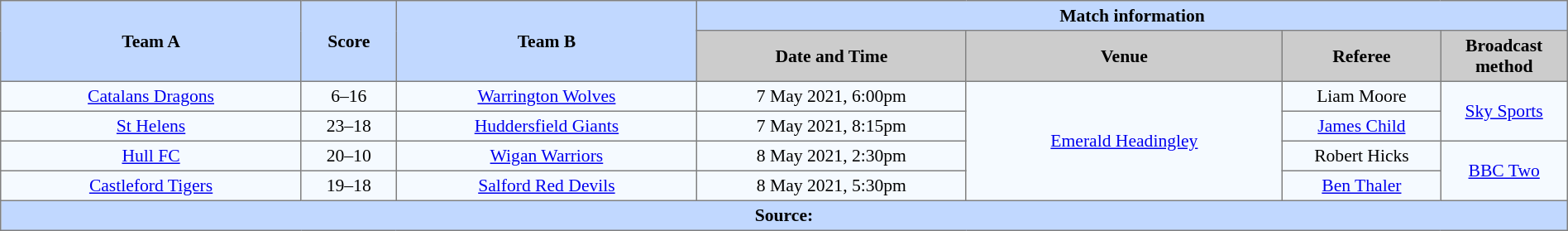<table border=1 style="border-collapse:collapse; font-size:90%; text-align:center"; cellpadding=3 cellspacing=0 width=100%>
<tr style="background:#C1D8ff;">
<th scope="col" rowspan=2 width=19%>Team A</th>
<th scope="col" rowspan=2 width=6%>Score</th>
<th scope="col" rowspan=2 width=19%>Team B</th>
<th colspan=4>Match information</th>
</tr>
<tr style="background:#CCCCCC;">
<th scope="col" width=17%>Date and Time</th>
<th scope="col" width=20%>Venue</th>
<th scope="col" width=10%>Referee</th>
<th scope="col" width=8%>Broadcast method</th>
</tr>
<tr style="background:#F5FAFF;">
<td> <a href='#'>Catalans Dragons</a></td>
<td>6–16</td>
<td> <a href='#'>Warrington Wolves</a></td>
<td>7 May 2021, 6:00pm</td>
<td rowspan=4><a href='#'>Emerald Headingley</a></td>
<td>Liam Moore</td>
<td rowspan=2><a href='#'>Sky Sports</a></td>
</tr>
<tr style="background:#F5FAFF;">
<td> <a href='#'>St Helens</a></td>
<td>23–18</td>
<td> <a href='#'>Huddersfield Giants</a></td>
<td>7 May 2021, 8:15pm</td>
<td><a href='#'>James Child</a></td>
</tr>
<tr style="background:#F5FAFF;">
<td> <a href='#'>Hull FC</a></td>
<td>20–10</td>
<td> <a href='#'>Wigan Warriors</a></td>
<td>8 May 2021, 2:30pm</td>
<td>Robert Hicks</td>
<td rowspan=2><a href='#'>BBC Two</a></td>
</tr>
<tr style="background:#F5FAFF;">
<td> <a href='#'>Castleford Tigers</a></td>
<td>19–18</td>
<td> <a href='#'>Salford Red Devils</a></td>
<td>8 May 2021, 5:30pm</td>
<td><a href='#'>Ben Thaler</a></td>
</tr>
<tr style="background:#C1D8ff;">
<th colspan=7>Source:</th>
</tr>
</table>
